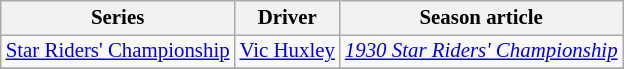<table class="wikitable" style="font-size: 87%;">
<tr>
<th>Series</th>
<th>Driver</th>
<th>Season article</th>
</tr>
<tr>
<td><a href='#'>Star Riders' Championship</a></td>
<td> <a href='#'>Vic Huxley</a></td>
<td><em><a href='#'>1930 Star Riders' Championship</a></em></td>
</tr>
<tr>
</tr>
</table>
